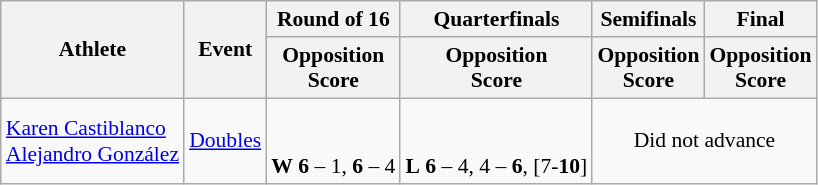<table class="wikitable" border="1" style="font-size:90%">
<tr>
<th rowspan=2>Athlete</th>
<th rowspan=2>Event</th>
<th>Round of 16</th>
<th>Quarterfinals</th>
<th>Semifinals</th>
<th>Final</th>
</tr>
<tr>
<th>Opposition<br>Score</th>
<th>Opposition<br>Score</th>
<th>Opposition<br>Score</th>
<th>Opposition<br>Score</th>
</tr>
<tr>
<td><a href='#'>Karen Castiblanco</a><br><a href='#'>Alejandro González</a></td>
<td><a href='#'>Doubles</a></td>
<td align=center><br><br><strong>W</strong> <strong>6</strong> – 1, <strong>6</strong> – 4</td>
<td align=center><br><br><strong>L</strong> <strong>6</strong> – 4, 4 – <strong>6</strong>, [7-<strong>10</strong>]</td>
<td align="center" colspan="7">Did not advance</td>
</tr>
</table>
